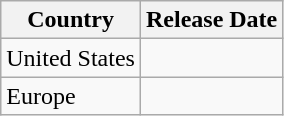<table class="wikitable">
<tr>
<th>Country</th>
<th>Release Date</th>
</tr>
<tr>
<td>United States</td>
<td></td>
</tr>
<tr>
<td>Europe</td>
<td></td>
</tr>
</table>
